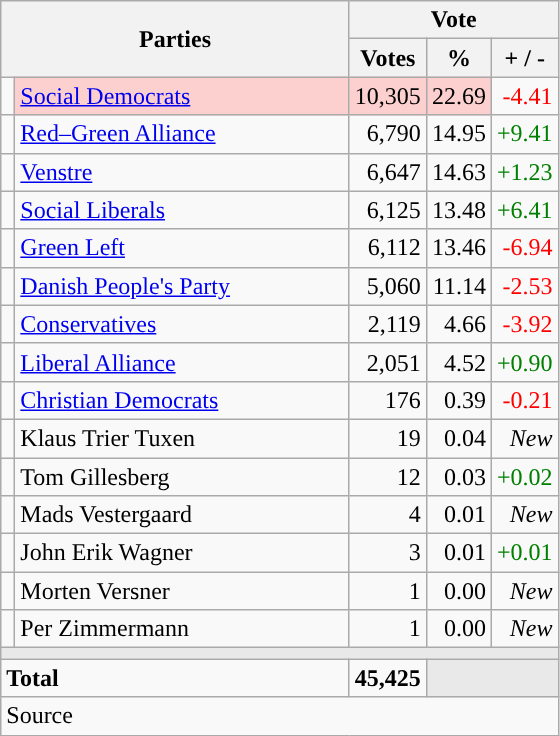<table class="wikitable" style="text-align:right;">
<tr>
<th style="text-align:centre;" rowspan="2" colspan="2" width="225">Parties</th>
<th colspan="3">Vote</th>
</tr>
<tr>
<th width="15">Votes</th>
<th width="15">%</th>
<th width="15">+ / -</th>
</tr>
<tr>
<td width="2" style="color:inherit;background:"></td>
<td bgcolor=#fbd0ce  align="left"><a href='#'>Social Democrats</a></td>
<td bgcolor=#fbd0ce>10,305</td>
<td bgcolor=#fbd0ce>22.69</td>
<td style=color:red;>-4.41</td>
</tr>
<tr>
<td width="2" style="color:inherit;background:"></td>
<td align="left"><a href='#'>Red–Green Alliance</a></td>
<td>6,790</td>
<td>14.95</td>
<td style=color:green;>+9.41</td>
</tr>
<tr>
<td width="2" style="color:inherit;background:"></td>
<td align="left"><a href='#'>Venstre</a></td>
<td>6,647</td>
<td>14.63</td>
<td style=color:green;>+1.23</td>
</tr>
<tr>
<td width="2" style="color:inherit;background:"></td>
<td align="left"><a href='#'>Social Liberals</a></td>
<td>6,125</td>
<td>13.48</td>
<td style=color:green;>+6.41</td>
</tr>
<tr>
<td width="2" style="color:inherit;background:"></td>
<td align="left"><a href='#'>Green Left</a></td>
<td>6,112</td>
<td>13.46</td>
<td style=color:red;>-6.94</td>
</tr>
<tr>
<td width="2" style="color:inherit;background:"></td>
<td align="left"><a href='#'>Danish People's Party</a></td>
<td>5,060</td>
<td>11.14</td>
<td style=color:red;>-2.53</td>
</tr>
<tr>
<td width="2" style="color:inherit;background:"></td>
<td align="left"><a href='#'>Conservatives</a></td>
<td>2,119</td>
<td>4.66</td>
<td style=color:red;>-3.92</td>
</tr>
<tr>
<td width="2" style="color:inherit;background:"></td>
<td align="left"><a href='#'>Liberal Alliance</a></td>
<td>2,051</td>
<td>4.52</td>
<td style=color:green;>+0.90</td>
</tr>
<tr>
<td width="2" style="color:inherit;background:"></td>
<td align="left"><a href='#'>Christian Democrats</a></td>
<td>176</td>
<td>0.39</td>
<td style=color:red;>-0.21</td>
</tr>
<tr>
<td width="2" style="color:inherit;background:"></td>
<td align="left">Klaus Trier Tuxen</td>
<td>19</td>
<td>0.04</td>
<td><em>New</em></td>
</tr>
<tr>
<td width="2" style="color:inherit;background:"></td>
<td align="left">Tom Gillesberg</td>
<td>12</td>
<td>0.03</td>
<td style=color:green;>+0.02</td>
</tr>
<tr>
<td width="2" style="color:inherit;background:"></td>
<td align="left">Mads Vestergaard</td>
<td>4</td>
<td>0.01</td>
<td><em>New</em></td>
</tr>
<tr>
<td width="2" style="color:inherit;background:"></td>
<td align="left">John Erik Wagner</td>
<td>3</td>
<td>0.01</td>
<td style=color:green;>+0.01</td>
</tr>
<tr>
<td width="2" style="color:inherit;background:"></td>
<td align="left">Morten Versner</td>
<td>1</td>
<td>0.00</td>
<td><em>New</em></td>
</tr>
<tr>
<td width="2" style="color:inherit;background:"></td>
<td align="left">Per Zimmermann</td>
<td>1</td>
<td>0.00</td>
<td><em>New</em></td>
</tr>
<tr>
<td colspan="7" bgcolor="#E9E9E9"></td>
</tr>
<tr>
<td align="left" colspan="2"><strong>Total</strong></td>
<td><strong>45,425</strong></td>
<td bgcolor="#E9E9E9" colspan="2"></td>
</tr>
<tr>
<td align="left" colspan="6">Source</td>
</tr>
</table>
